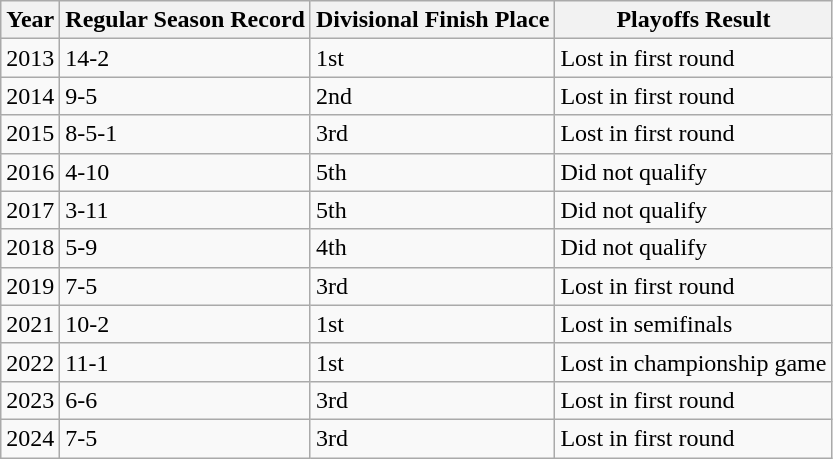<table class="wikitable">
<tr>
<th>Year</th>
<th>Regular Season Record</th>
<th>Divisional Finish Place</th>
<th>Playoffs Result</th>
</tr>
<tr>
<td>2013</td>
<td>14-2</td>
<td>1st</td>
<td>Lost in first round</td>
</tr>
<tr>
<td>2014</td>
<td>9-5</td>
<td>2nd</td>
<td>Lost in first round</td>
</tr>
<tr>
<td>2015</td>
<td>8-5-1</td>
<td>3rd</td>
<td>Lost in first round</td>
</tr>
<tr>
<td>2016</td>
<td>4-10</td>
<td>5th</td>
<td>Did not qualify</td>
</tr>
<tr>
<td>2017</td>
<td>3-11</td>
<td>5th</td>
<td>Did not qualify</td>
</tr>
<tr>
<td>2018</td>
<td>5-9</td>
<td>4th</td>
<td>Did not qualify</td>
</tr>
<tr>
<td>2019</td>
<td>7-5</td>
<td>3rd</td>
<td>Lost in first round</td>
</tr>
<tr>
<td>2021</td>
<td>10-2</td>
<td>1st</td>
<td>Lost in semifinals</td>
</tr>
<tr>
<td>2022</td>
<td>11-1</td>
<td>1st</td>
<td>Lost in championship game</td>
</tr>
<tr>
<td>2023</td>
<td>6-6</td>
<td>3rd</td>
<td>Lost in first round</td>
</tr>
<tr>
<td>2024</td>
<td>7-5</td>
<td>3rd</td>
<td>Lost in first round</td>
</tr>
</table>
